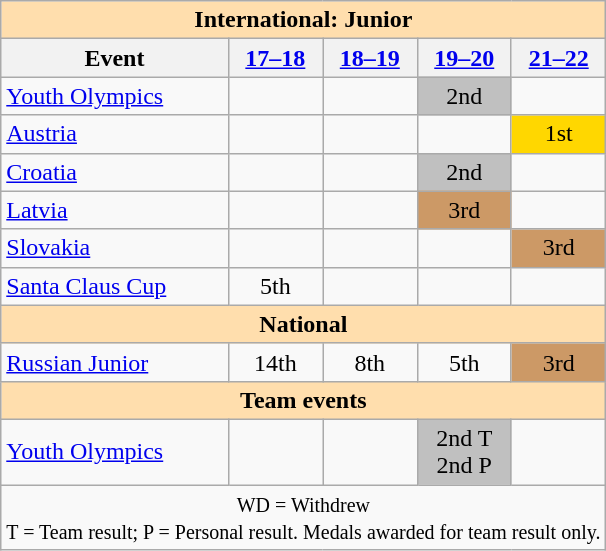<table class="wikitable" style="text-align:center">
<tr>
<th colspan="5" style="background-color: #ffdead;" align="center">International: Junior</th>
</tr>
<tr>
<th>Event</th>
<th><a href='#'>17–18</a></th>
<th><a href='#'>18–19</a></th>
<th><a href='#'>19–20</a></th>
<th><a href='#'>21–22</a></th>
</tr>
<tr>
<td align=left><a href='#'>Youth Olympics</a></td>
<td></td>
<td></td>
<td bgcolor=silver>2nd</td>
<td></td>
</tr>
<tr>
<td align="left"> <a href='#'>Austria</a></td>
<td></td>
<td></td>
<td></td>
<td bgcolor="gold">1st</td>
</tr>
<tr>
<td align="left"> <a href='#'>Croatia</a></td>
<td></td>
<td></td>
<td bgcolor="silver">2nd</td>
<td></td>
</tr>
<tr>
<td align="left"> <a href='#'>Latvia</a></td>
<td></td>
<td></td>
<td bgcolor="cc9966">3rd</td>
<td></td>
</tr>
<tr>
<td align="left"> <a href='#'>Slovakia</a></td>
<td></td>
<td></td>
<td></td>
<td bgcolor="cc9966">3rd</td>
</tr>
<tr>
<td align="left"><a href='#'>Santa Claus Cup</a></td>
<td>5th</td>
<td></td>
<td></td>
<td></td>
</tr>
<tr>
<th colspan="5" style="background-color: #ffdead;" align="center">National</th>
</tr>
<tr>
<td align="left"><a href='#'>Russian Junior</a></td>
<td>14th</td>
<td>8th</td>
<td>5th</td>
<td bgcolor="cc9966">3rd</td>
</tr>
<tr>
<th colspan="5" style="background-color: #ffdead; " align="center">Team events</th>
</tr>
<tr>
<td align="left"><a href='#'>Youth Olympics</a></td>
<td></td>
<td></td>
<td bgcolor="silver">2nd T<br>2nd P</td>
<td></td>
</tr>
<tr>
<td colspan="5" align="center"><small> WD = Withdrew <br> T = Team result; P = Personal result. Medals awarded for team result only. </small></td>
</tr>
</table>
